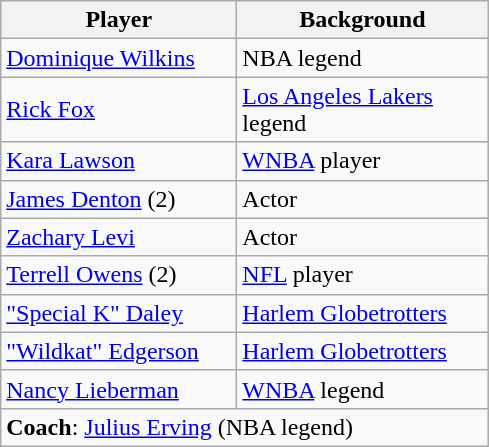<table class="wikitable">
<tr>
<th width=150>Player</th>
<th width=160>Background</th>
</tr>
<tr>
<td><a href='#'>Dominique Wilkins</a></td>
<td>NBA legend</td>
</tr>
<tr>
<td><a href='#'>Rick Fox</a></td>
<td><a href='#'>Los Angeles Lakers</a> legend</td>
</tr>
<tr>
<td><a href='#'>Kara Lawson</a></td>
<td><a href='#'>WNBA</a> player</td>
</tr>
<tr>
<td><a href='#'>James Denton</a> (2)</td>
<td>Actor</td>
</tr>
<tr>
<td><a href='#'>Zachary Levi</a></td>
<td>Actor</td>
</tr>
<tr>
<td><a href='#'>Terrell Owens</a> (2)</td>
<td><a href='#'>NFL</a> player</td>
</tr>
<tr>
<td><a href='#'>"Special K" Daley</a></td>
<td><a href='#'>Harlem Globetrotters</a></td>
</tr>
<tr>
<td><a href='#'>"Wildkat" Edgerson</a></td>
<td><a href='#'>Harlem Globetrotters</a></td>
</tr>
<tr>
<td><a href='#'>Nancy Lieberman</a></td>
<td><a href='#'>WNBA</a> legend</td>
</tr>
<tr>
<td colspan="3"><strong>Coach</strong>: <a href='#'>Julius Erving</a> (NBA legend)</td>
</tr>
</table>
